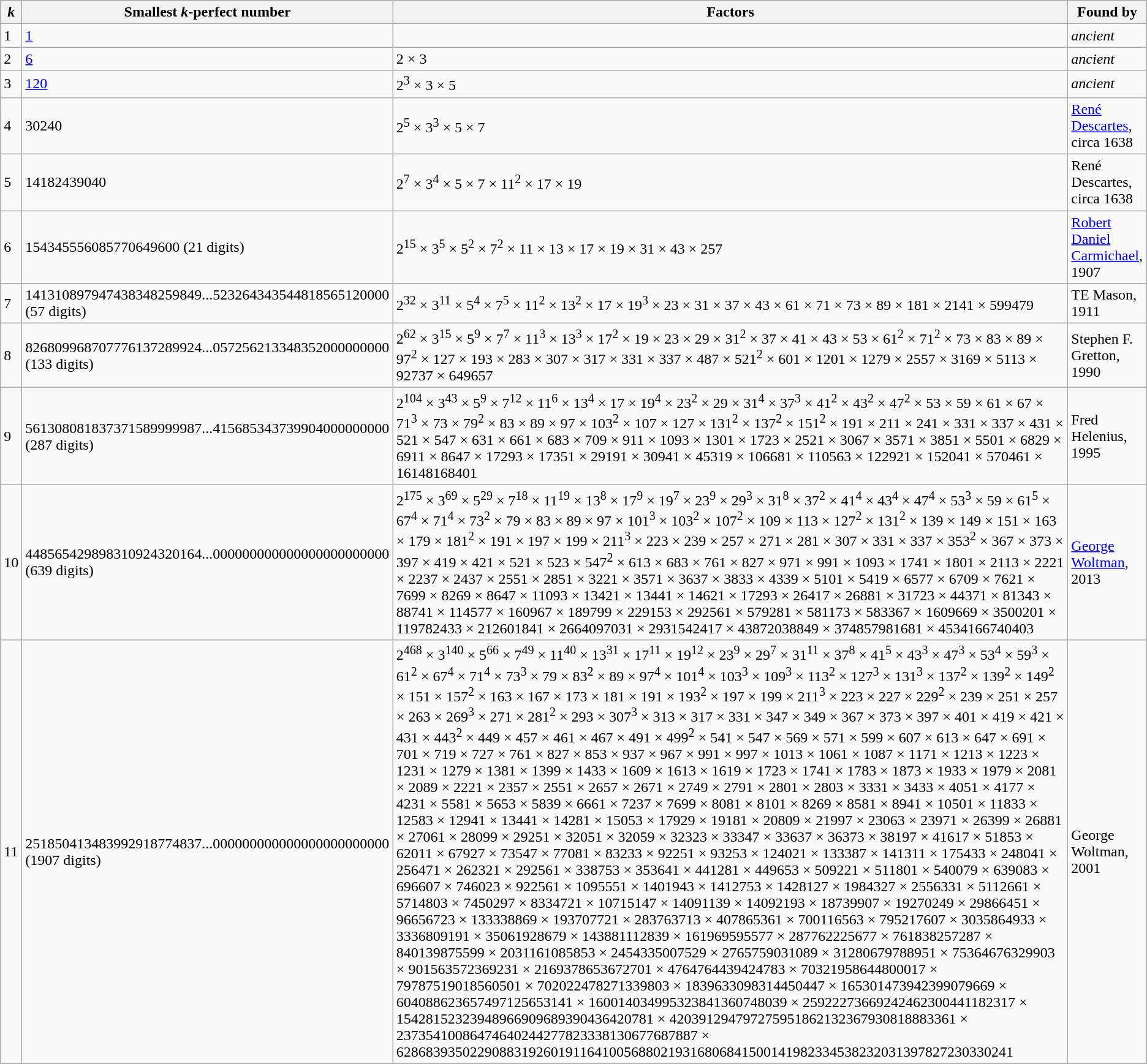<table class="wikitable">
<tr>
<th><em>k</em></th>
<th>Smallest <em>k</em>-perfect number</th>
<th>Factors</th>
<th>Found by</th>
</tr>
<tr>
<td>1</td>
<td><a href='#'>1</a></td>
<td></td>
<td><em>ancient</em></td>
</tr>
<tr>
<td>2</td>
<td><a href='#'>6</a></td>
<td>2 × 3</td>
<td><em>ancient</em></td>
</tr>
<tr>
<td>3</td>
<td><a href='#'>120</a></td>
<td>2<sup>3</sup> × 3 × 5</td>
<td><em>ancient</em></td>
</tr>
<tr>
<td>4</td>
<td>30240</td>
<td>2<sup>5</sup> × 3<sup>3</sup> × 5 × 7</td>
<td><a href='#'>René Descartes</a>, circa 1638</td>
</tr>
<tr>
<td>5</td>
<td>14182439040</td>
<td>2<sup>7</sup> × 3<sup>4</sup> × 5 × 7 × 11<sup>2</sup> × 17 × 19</td>
<td>René Descartes, circa 1638</td>
</tr>
<tr>
<td>6</td>
<td>154345556085770649600 (21 digits)</td>
<td>2<sup>15</sup> × 3<sup>5</sup> × 5<sup>2</sup> × 7<sup>2</sup> × 11 × 13 × 17 × 19 × 31 × 43 × 257</td>
<td><a href='#'>Robert Daniel Carmichael</a>, 1907</td>
</tr>
<tr>
<td>7</td>
<td>141310897947438348259849...523264343544818565120000 (57 digits)</td>
<td>2<sup>32</sup> × 3<sup>11</sup> × 5<sup>4</sup> × 7<sup>5</sup> × 11<sup>2</sup> × 13<sup>2</sup> × 17 × 19<sup>3</sup> × 23 × 31 × 37 × 43 × 61 × 71 × 73 × 89 × 181 × 2141 × 599479</td>
<td>TE Mason, 1911</td>
</tr>
<tr>
<td>8</td>
<td>826809968707776137289924...057256213348352000000000 (133 digits)</td>
<td>2<sup>62</sup> × 3<sup>15</sup> × 5<sup>9</sup> × 7<sup>7</sup> × 11<sup>3</sup> × 13<sup>3</sup> × 17<sup>2</sup> × 19 × 23 × 29 × 31<sup>2</sup> × 37 × 41 × 43 × 53 × 61<sup>2</sup> × 71<sup>2</sup> × 73 × 83 × 89 × 97<sup>2</sup> × 127 × 193 × 283 × 307 × 317 × 331 × 337 × 487 × 521<sup>2</sup> × 601 × 1201 × 1279 × 2557 × 3169 × 5113 × 92737 × 649657</td>
<td>Stephen F. Gretton, 1990</td>
</tr>
<tr>
<td>9</td>
<td>561308081837371589999987...415685343739904000000000 (287 digits)</td>
<td>2<sup>104</sup> × 3<sup>43</sup> × 5<sup>9</sup> × 7<sup>12</sup> × 11<sup>6</sup> × 13<sup>4</sup> × 17 × 19<sup>4</sup> × 23<sup>2</sup> × 29 × 31<sup>4</sup> × 37<sup>3</sup> × 41<sup>2</sup> × 43<sup>2</sup> × 47<sup>2</sup> × 53 × 59 × 61 × 67 × 71<sup>3</sup> × 73 × 79<sup>2</sup> × 83 × 89 × 97 × 103<sup>2</sup> × 107 × 127 × 131<sup>2</sup> × 137<sup>2</sup> × 151<sup>2</sup> × 191 × 211 × 241 × 331 × 337 × 431 × 521 × 547 × 631 × 661 × 683 × 709 × 911 × 1093 × 1301 × 1723 × 2521 × 3067 × 3571 × 3851 × 5501 × 6829 × 6911 × 8647 × 17293 × 17351 × 29191 × 30941 × 45319 × 106681 × 110563 × 122921 × 152041 × 570461 × 16148168401</td>
<td>Fred Helenius, 1995</td>
</tr>
<tr>
<td>10</td>
<td>448565429898310924320164...000000000000000000000000 (639 digits)</td>
<td>2<sup>175</sup> × 3<sup>69</sup> × 5<sup>29</sup> × 7<sup>18</sup> × 11<sup>19</sup> × 13<sup>8</sup> × 17<sup>9</sup> × 19<sup>7</sup> × 23<sup>9</sup> × 29<sup>3</sup> × 31<sup>8</sup> × 37<sup>2</sup> × 41<sup>4</sup> × 43<sup>4</sup> × 47<sup>4</sup> × 53<sup>3</sup> × 59 × 61<sup>5</sup> × 67<sup>4</sup> × 71<sup>4</sup> × 73<sup>2</sup> × 79 × 83 × 89 × 97 × 101<sup>3</sup> × 103<sup>2</sup> × 107<sup>2</sup> × 109 × 113 × 127<sup>2</sup> × 131<sup>2</sup> × 139 × 149 × 151 × 163 × 179 × 181<sup>2</sup> × 191 × 197 × 199 × 211<sup>3</sup> × 223 × 239 × 257 × 271 × 281 × 307 × 331 × 337 × 353<sup>2</sup> × 367 × 373 × 397 × 419 × 421 × 521 × 523 × 547<sup>2</sup> × 613 × 683 × 761 × 827 × 971 × 991 × 1093 × 1741 × 1801 × 2113 × 2221 × 2237 × 2437 × 2551 × 2851 × 3221 × 3571 × 3637 × 3833 × 4339 × 5101 × 5419 × 6577 × 6709 × 7621 × 7699 × 8269 × 8647 × 11093 × 13421 × 13441 × 14621 × 17293 × 26417 × 26881 × 31723 × 44371 × 81343 × 88741 × 114577 × 160967 × 189799 × 229153 × 292561 × 579281 × 581173 × 583367 × 1609669 × 3500201 × 119782433 × 212601841 × 2664097031 × 2931542417 × 43872038849 × 374857981681 × 4534166740403</td>
<td><a href='#'>George Woltman</a>, 2013</td>
</tr>
<tr>
<td>11</td>
<td>251850413483992918774837...000000000000000000000000 (1907 digits)</td>
<td>2<sup>468</sup> × 3<sup>140</sup> × 5<sup>66</sup> × 7<sup>49</sup> × 11<sup>40</sup> × 13<sup>31</sup> × 17<sup>11</sup> × 19<sup>12</sup> × 23<sup>9</sup> × 29<sup>7</sup> × 31<sup>11</sup> × 37<sup>8</sup> × 41<sup>5</sup> × 43<sup>3</sup> × 47<sup>3</sup> × 53<sup>4</sup> × 59<sup>3</sup> × 61<sup>2</sup> × 67<sup>4</sup> × 71<sup>4</sup> × 73<sup>3</sup> × 79 × 83<sup>2</sup> × 89 × 97<sup>4</sup> × 101<sup>4</sup> × 103<sup>3</sup> × 109<sup>3</sup> × 113<sup>2</sup> × 127<sup>3</sup> × 131<sup>3</sup> × 137<sup>2</sup> × 139<sup>2</sup> × 149<sup>2</sup> × 151 × 157<sup>2</sup> × 163 × 167 × 173 × 181 × 191 × 193<sup>2</sup> × 197 × 199 × 211<sup>3</sup> × 223 × 227 × 229<sup>2</sup> × 239 × 251 × 257 × 263 × 269<sup>3</sup> × 271 × 281<sup>2</sup> × 293 × 307<sup>3</sup> × 313 × 317 × 331 × 347 × 349 × 367 × 373 × 397 × 401 × 419 × 421 × 431 × 443<sup>2</sup> × 449 × 457 × 461 × 467 × 491 × 499<sup>2</sup> × 541 × 547 × 569 × 571 × 599 × 607 × 613 × 647 × 691 × 701 × 719 × 727 × 761 × 827 × 853 × 937 × 967 × 991 × 997 × 1013 × 1061 × 1087 × 1171 × 1213 × 1223 × 1231 × 1279 × 1381 × 1399 × 1433 × 1609 × 1613 × 1619 × 1723 × 1741 × 1783 × 1873 × 1933 × 1979 × 2081 × 2089 × 2221 × 2357 × 2551 × 2657 × 2671 × 2749 × 2791 × 2801 × 2803 × 3331 × 3433 × 4051 × 4177 × 4231 × 5581 × 5653 × 5839 × 6661 × 7237 × 7699 × 8081 × 8101 × 8269 × 8581 × 8941 × 10501 × 11833 × 12583 × 12941 × 13441 × 14281 × 15053 × 17929 × 19181 × 20809 × 21997 × 23063 × 23971 × 26399 × 26881 × 27061 × 28099 × 29251 × 32051 × 32059 × 32323 × 33347 × 33637 × 36373 × 38197 × 41617 × 51853 × 62011 × 67927 × 73547 × 77081 × 83233 × 92251 × 93253 × 124021 × 133387 × 141311 × 175433 × 248041 × 256471 × 262321 × 292561 × 338753 × 353641 × 441281 × 449653 × 509221 × 511801 × 540079 × 639083 × 696607 × 746023 × 922561 × 1095551 × 1401943 × 1412753 × 1428127 × 1984327 × 2556331 × 5112661 × 5714803 × 7450297 × 8334721 × 10715147 × 14091139 × 14092193 × 18739907 × 19270249 × 29866451 × 96656723 × 133338869 × 193707721 × 283763713 × 407865361 × 700116563 × 795217607 × 3035864933 × 3336809191 × 35061928679 × 143881112839 × 161969595577 × 287762225677 × 761838257287 × 840139875599 × 2031161085853 × 2454335007529 × 2765759031089 × 31280679788951 × 75364676329903 × 901563572369231 × 2169378653672701 × 4764764439424783 × 70321958644800017 × 79787519018560501 × 702022478271339803 × 1839633098314450447 × 165301473942399079669 × 604088623657497125653141 × 160014034995323841360748039 × 25922273669242462300441182317 × 15428152323948966909689390436420781 × 420391294797275951862132367930818883361 × 23735410086474640244277823338130677687887 × 628683935022908831926019116410056880219316806841500141982334538232031397827230330241</td>
<td>George Woltman, 2001</td>
</tr>
</table>
